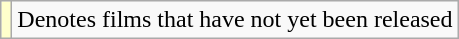<table class="wikitable sortable">
<tr>
<td style="background:#ffc;"></td>
<td>Denotes films that have not yet been released</td>
</tr>
</table>
